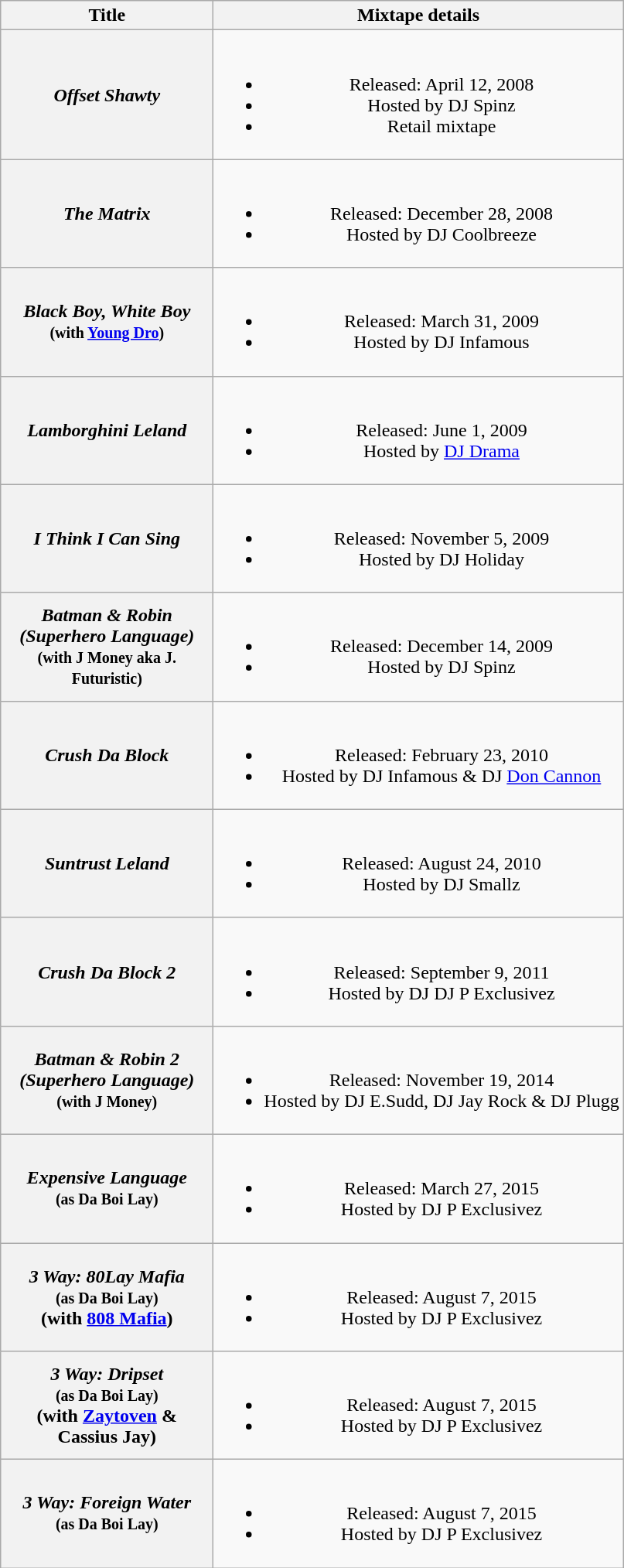<table class="wikitable plainrowheaders" style="text-align:center;">
<tr>
<th scope="col" style="width:11em;">Title</th>
<th scope="col">Mixtape details</th>
</tr>
<tr>
<th scope="row"><em>Offset Shawty</em></th>
<td><br><ul><li>Released: April 12, 2008</li><li>Hosted by DJ Spinz</li><li>Retail mixtape</li></ul></td>
</tr>
<tr>
<th scope="row"><em>The Matrix</em></th>
<td><br><ul><li>Released: December 28, 2008</li><li>Hosted by DJ Coolbreeze</li></ul></td>
</tr>
<tr>
<th scope="row"><em>Black Boy, White Boy</em><br><small>(with <a href='#'>Young Dro</a>)</small></th>
<td><br><ul><li>Released: March 31, 2009</li><li>Hosted by DJ Infamous</li></ul></td>
</tr>
<tr>
<th scope="row"><em>Lamborghini Leland</em></th>
<td><br><ul><li>Released: June 1, 2009</li><li>Hosted by <a href='#'>DJ Drama</a></li></ul></td>
</tr>
<tr>
<th scope="row"><em>I Think I Can Sing</em></th>
<td><br><ul><li>Released: November 5, 2009</li><li>Hosted by DJ Holiday</li></ul></td>
</tr>
<tr>
<th scope="row"><em>Batman & Robin (Superhero Language)</em><br><small>(with J Money aka J. Futuristic)</small></th>
<td><br><ul><li>Released: December 14, 2009</li><li>Hosted by DJ Spinz</li></ul></td>
</tr>
<tr>
<th scope="row"><em>Crush Da Block</em></th>
<td><br><ul><li>Released: February 23, 2010</li><li>Hosted by DJ Infamous & DJ <a href='#'>Don Cannon</a></li></ul></td>
</tr>
<tr>
<th scope="row"><em>Suntrust Leland</em></th>
<td><br><ul><li>Released: August 24, 2010</li><li>Hosted by DJ Smallz</li></ul></td>
</tr>
<tr>
<th scope="row"><em>Crush Da Block 2</em></th>
<td><br><ul><li>Released: September 9, 2011</li><li>Hosted by DJ DJ P Exclusivez</li></ul></td>
</tr>
<tr>
<th scope="row"><em>Batman & Robin 2 (Superhero Language)</em><br><small>(with J Money)</small></th>
<td><br><ul><li>Released: November 19, 2014</li><li>Hosted by DJ E.Sudd, DJ Jay Rock & DJ Plugg</li></ul></td>
</tr>
<tr>
<th scope="row"><em>Expensive Language</em><br><small>(as Da Boi Lay)</small></th>
<td><br><ul><li>Released: March 27, 2015</li><li>Hosted by DJ P Exclusivez</li></ul></td>
</tr>
<tr>
<th scope="row"><em>3 Way: 80Lay Mafia</em><br><small>(as Da Boi Lay)</small><br><span>(with <a href='#'>808 Mafia</a>)</span></th>
<td><br><ul><li>Released: August 7, 2015</li><li>Hosted by DJ P Exclusivez</li></ul></td>
</tr>
<tr>
<th scope="row"><em>3 Way: Dripset</em><br><small>(as Da Boi Lay)</small><br><span>(with <a href='#'>Zaytoven</a> & Cassius Jay)</span></th>
<td><br><ul><li>Released: August 7, 2015</li><li>Hosted by DJ P Exclusivez</li></ul></td>
</tr>
<tr>
<th scope="row"><em>3 Way: Foreign Water</em><br><small>(as Da Boi Lay)</small></th>
<td><br><ul><li>Released: August 7, 2015</li><li>Hosted by DJ P Exclusivez</li></ul></td>
</tr>
</table>
